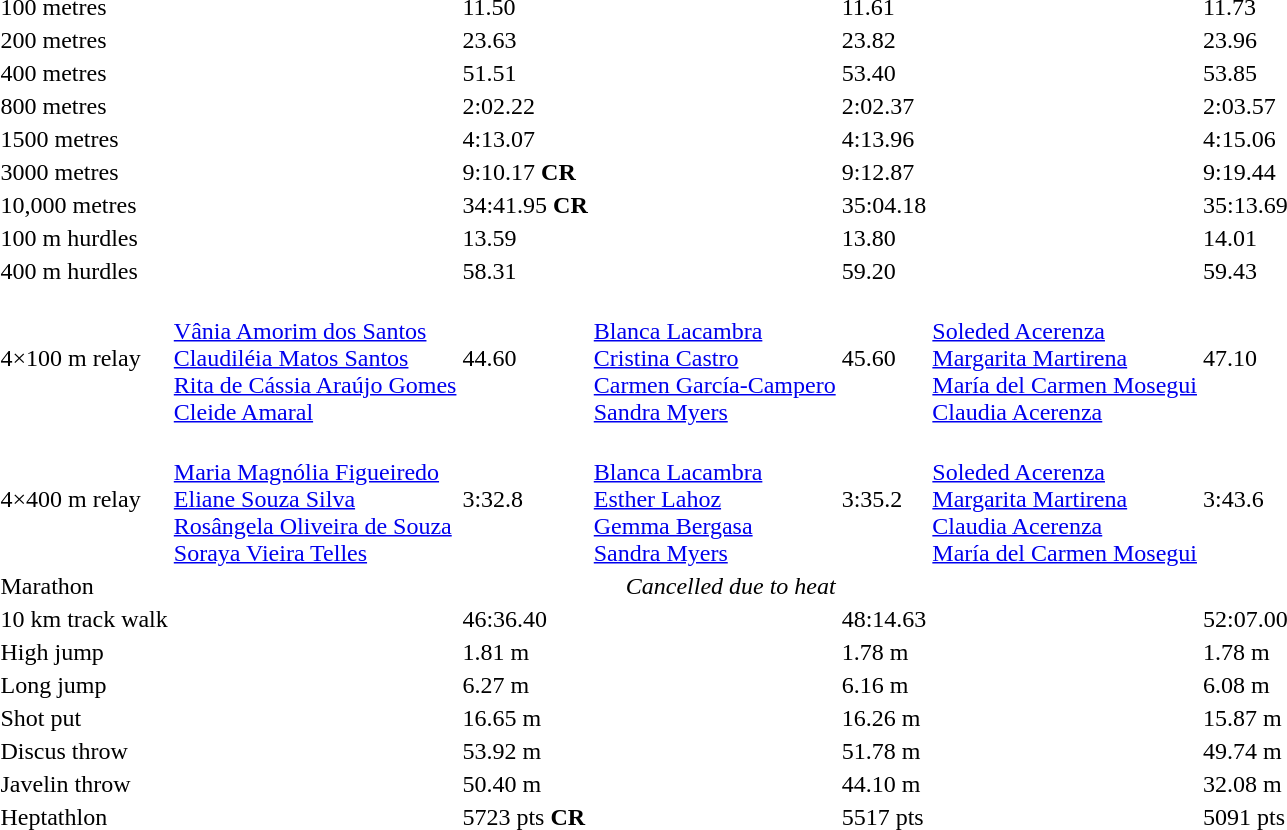<table>
<tr>
<td>100 metres</td>
<td></td>
<td>11.50</td>
<td></td>
<td>11.61</td>
<td></td>
<td>11.73</td>
</tr>
<tr>
<td>200 metres</td>
<td></td>
<td>23.63</td>
<td></td>
<td>23.82</td>
<td></td>
<td>23.96</td>
</tr>
<tr>
<td>400 metres</td>
<td></td>
<td>51.51</td>
<td></td>
<td>53.40</td>
<td></td>
<td>53.85</td>
</tr>
<tr>
<td>800 metres</td>
<td></td>
<td>2:02.22</td>
<td></td>
<td>2:02.37</td>
<td></td>
<td>2:03.57</td>
</tr>
<tr>
<td>1500 metres</td>
<td></td>
<td>4:13.07</td>
<td></td>
<td>4:13.96</td>
<td></td>
<td>4:15.06</td>
</tr>
<tr>
<td>3000 metres</td>
<td></td>
<td>9:10.17 <strong>CR</strong></td>
<td></td>
<td>9:12.87</td>
<td></td>
<td>9:19.44</td>
</tr>
<tr>
<td>10,000 metres</td>
<td></td>
<td>34:41.95 <strong>CR</strong></td>
<td></td>
<td>35:04.18</td>
<td></td>
<td>35:13.69</td>
</tr>
<tr>
<td>100 m hurdles</td>
<td></td>
<td>13.59</td>
<td></td>
<td>13.80</td>
<td></td>
<td>14.01</td>
</tr>
<tr>
<td>400 m hurdles</td>
<td></td>
<td>58.31</td>
<td></td>
<td>59.20</td>
<td></td>
<td>59.43</td>
</tr>
<tr>
<td>4×100 m relay</td>
<td><br><a href='#'>Vânia Amorim dos Santos</a><br><a href='#'>Claudiléia Matos Santos</a><br><a href='#'>Rita de Cássia Araújo Gomes</a><br><a href='#'>Cleide Amaral</a></td>
<td>44.60</td>
<td><br><a href='#'>Blanca Lacambra</a><br><a href='#'>Cristina Castro</a><br><a href='#'>Carmen García-Campero</a><br><a href='#'>Sandra Myers</a></td>
<td>45.60</td>
<td><br><a href='#'>Soleded Acerenza</a><br><a href='#'>Margarita Martirena</a><br><a href='#'>María del Carmen Mosegui</a><br><a href='#'>Claudia Acerenza</a></td>
<td>47.10</td>
</tr>
<tr>
<td>4×400 m relay</td>
<td><br><a href='#'>Maria Magnólia Figueiredo</a><br><a href='#'>Eliane Souza Silva</a><br><a href='#'>Rosângela Oliveira de Souza</a><br><a href='#'>Soraya Vieira Telles</a></td>
<td>3:32.8</td>
<td><br><a href='#'>Blanca Lacambra</a><br><a href='#'>Esther Lahoz</a><br><a href='#'>Gemma Bergasa</a><br><a href='#'>Sandra Myers</a></td>
<td>3:35.2</td>
<td><br><a href='#'>Soleded Acerenza</a><br><a href='#'>Margarita Martirena</a><br><a href='#'>Claudia Acerenza</a><br><a href='#'>María del Carmen Mosegui</a></td>
<td>3:43.6</td>
</tr>
<tr>
<td>Marathon</td>
<td colspan=6 align=center><em>Cancelled due to heat</em></td>
</tr>
<tr>
<td>10 km track walk</td>
<td></td>
<td>46:36.40</td>
<td></td>
<td>48:14.63</td>
<td></td>
<td>52:07.00</td>
</tr>
<tr>
<td>High jump</td>
<td></td>
<td>1.81 m</td>
<td></td>
<td>1.78 m</td>
<td></td>
<td>1.78 m</td>
</tr>
<tr>
<td>Long jump</td>
<td></td>
<td>6.27 m</td>
<td></td>
<td>6.16 m</td>
<td></td>
<td>6.08 m</td>
</tr>
<tr>
<td>Shot put</td>
<td></td>
<td>16.65 m</td>
<td></td>
<td>16.26 m</td>
<td></td>
<td>15.87 m</td>
</tr>
<tr>
<td>Discus throw</td>
<td></td>
<td>53.92 m</td>
<td></td>
<td>51.78 m</td>
<td></td>
<td>49.74 m</td>
</tr>
<tr>
<td>Javelin throw</td>
<td></td>
<td>50.40 m</td>
<td></td>
<td>44.10 m</td>
<td></td>
<td>32.08 m</td>
</tr>
<tr>
<td>Heptathlon</td>
<td></td>
<td>5723 pts <strong>CR</strong></td>
<td></td>
<td>5517 pts</td>
<td></td>
<td>5091 pts</td>
</tr>
</table>
